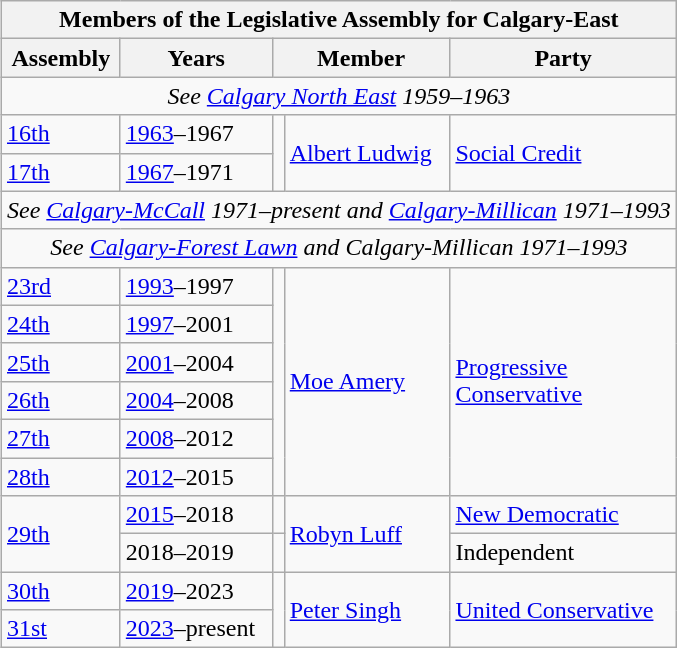<table class="wikitable" align=right>
<tr>
<th colspan=5>Members of the Legislative Assembly for Calgary-East</th>
</tr>
<tr>
<th>Assembly</th>
<th>Years</th>
<th colspan="2">Member</th>
<th>Party</th>
</tr>
<tr>
<td align="center" colspan=5><em>See <a href='#'>Calgary North East</a> 1959–1963</em></td>
</tr>
<tr>
<td><a href='#'>16th</a></td>
<td><a href='#'>1963</a>–1967</td>
<td rowspan=2 ></td>
<td rowspan=2><a href='#'>Albert Ludwig</a></td>
<td rowspan=2><a href='#'>Social Credit</a></td>
</tr>
<tr>
<td><a href='#'>17th</a></td>
<td><a href='#'>1967</a>–1971</td>
</tr>
<tr>
<td align="center" colspan=5><em>See <a href='#'>Calgary-McCall</a> 1971–present and <a href='#'>Calgary-Millican</a> 1971–1993</em></td>
</tr>
<tr>
<td align="center" colspan=5><em>See <a href='#'>Calgary-Forest Lawn</a> and Calgary-Millican 1971–1993</em></td>
</tr>
<tr>
<td><a href='#'>23rd</a></td>
<td><a href='#'>1993</a>–1997</td>
<td rowspan=6 ></td>
<td rowspan=6><a href='#'>Moe Amery</a></td>
<td rowspan=6><a href='#'>Progressive<br>Conservative</a></td>
</tr>
<tr>
<td><a href='#'>24th</a></td>
<td><a href='#'>1997</a>–2001</td>
</tr>
<tr>
<td><a href='#'>25th</a></td>
<td><a href='#'>2001</a>–2004</td>
</tr>
<tr>
<td><a href='#'>26th</a></td>
<td><a href='#'>2004</a>–2008</td>
</tr>
<tr>
<td><a href='#'>27th</a></td>
<td><a href='#'>2008</a>–2012</td>
</tr>
<tr>
<td><a href='#'>28th</a></td>
<td><a href='#'>2012</a>–2015</td>
</tr>
<tr>
<td rowspan=2><a href='#'>29th</a></td>
<td><a href='#'>2015</a>–2018</td>
<td></td>
<td rowspan=2><a href='#'>Robyn Luff</a></td>
<td><a href='#'>New Democratic</a></td>
</tr>
<tr>
<td>2018–2019</td>
<td></td>
<td>Independent</td>
</tr>
<tr>
<td><a href='#'>30th</a></td>
<td><a href='#'>2019</a>–2023</td>
<td rowspan=2 ></td>
<td rowspan=2><a href='#'>Peter Singh</a></td>
<td rowspan=2><a href='#'>United Conservative</a></td>
</tr>
<tr>
<td><a href='#'>31st</a></td>
<td><a href='#'>2023</a>–present</td>
</tr>
</table>
